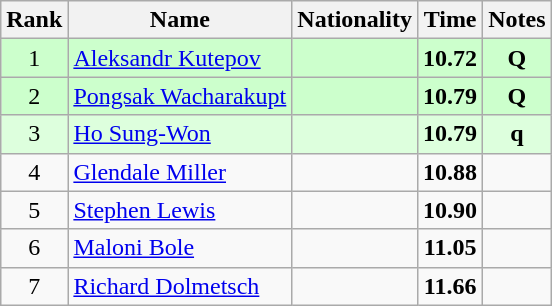<table class="wikitable sortable" style="text-align:center">
<tr>
<th>Rank</th>
<th>Name</th>
<th>Nationality</th>
<th>Time</th>
<th>Notes</th>
</tr>
<tr bgcolor=ccffcc>
<td>1</td>
<td align=left><a href='#'>Aleksandr Kutepov</a></td>
<td align=left></td>
<td><strong>10.72</strong></td>
<td><strong>Q</strong></td>
</tr>
<tr bgcolor=ccffcc>
<td>2</td>
<td align=left><a href='#'>Pongsak Wacharakupt</a></td>
<td align=left></td>
<td><strong>10.79</strong></td>
<td><strong>Q</strong></td>
</tr>
<tr bgcolor=ddffdd>
<td>3</td>
<td align=left><a href='#'>Ho Sung-Won</a></td>
<td align=left></td>
<td><strong>10.79</strong></td>
<td><strong>q</strong></td>
</tr>
<tr>
<td>4</td>
<td align=left><a href='#'>Glendale Miller</a></td>
<td align=left></td>
<td><strong>10.88</strong></td>
<td></td>
</tr>
<tr>
<td>5</td>
<td align=left><a href='#'>Stephen Lewis</a></td>
<td align=left></td>
<td><strong>10.90</strong></td>
<td></td>
</tr>
<tr>
<td>6</td>
<td align=left><a href='#'>Maloni Bole</a></td>
<td align=left></td>
<td><strong>11.05</strong></td>
<td></td>
</tr>
<tr>
<td>7</td>
<td align=left><a href='#'>Richard Dolmetsch</a></td>
<td align=left></td>
<td><strong>11.66</strong></td>
<td></td>
</tr>
</table>
